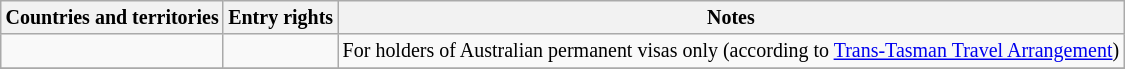<table class="wikitable" style="font-size: smaller; table-layout: fixed;">
<tr>
<th>Countries and territories</th>
<th>Entry rights</th>
<th>Notes</th>
</tr>
<tr>
<td></td>
<td></td>
<td>For holders of Australian permanent visas only (according to <a href='#'>Trans-Tasman Travel Arrangement</a>)</td>
</tr>
<tr>
</tr>
</table>
